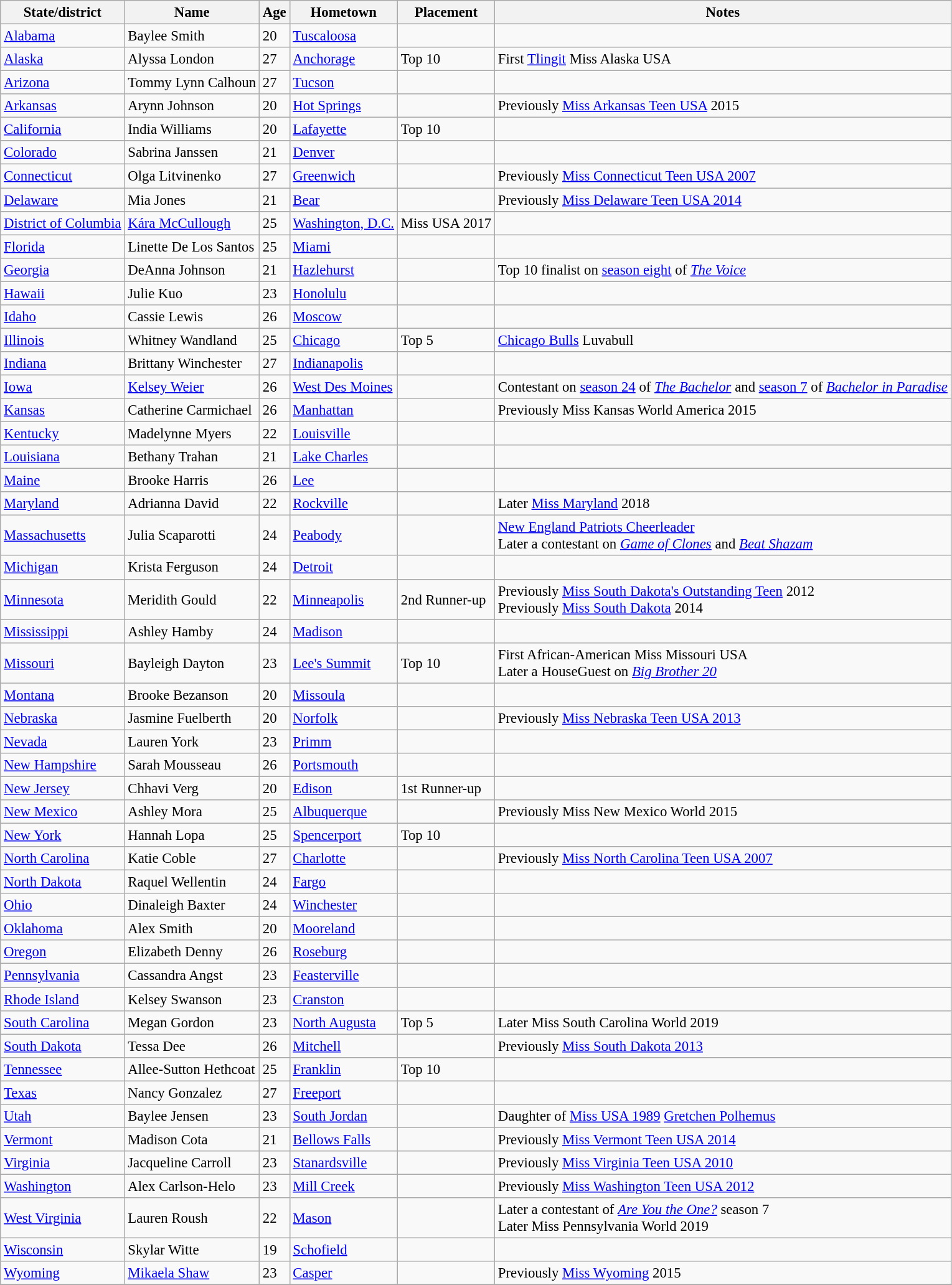<table class="wikitable sortable" style="font-size: 95%;">
<tr>
<th>State/district</th>
<th>Name</th>
<th>Age</th>
<th>Hometown</th>
<th>Placement</th>
<th>Notes</th>
</tr>
<tr>
<td><a href='#'>Alabama</a></td>
<td>Baylee Smith</td>
<td>20</td>
<td><a href='#'>Tuscaloosa</a></td>
<td></td>
<td></td>
</tr>
<tr>
<td><a href='#'>Alaska</a></td>
<td>Alyssa London</td>
<td>27</td>
<td><a href='#'>Anchorage</a></td>
<td>Top 10</td>
<td>First <a href='#'>Tlingit</a> Miss Alaska USA</td>
</tr>
<tr>
<td><a href='#'>Arizona</a></td>
<td>Tommy Lynn Calhoun</td>
<td>27</td>
<td><a href='#'>Tucson</a></td>
<td></td>
<td></td>
</tr>
<tr>
<td><a href='#'>Arkansas</a></td>
<td>Arynn Johnson</td>
<td>20</td>
<td><a href='#'>Hot Springs</a></td>
<td></td>
<td>Previously <a href='#'>Miss Arkansas Teen USA</a> 2015</td>
</tr>
<tr>
<td><a href='#'>California</a></td>
<td>India Williams</td>
<td>20</td>
<td><a href='#'>Lafayette</a></td>
<td>Top 10</td>
<td></td>
</tr>
<tr>
<td><a href='#'>Colorado</a></td>
<td>Sabrina Janssen</td>
<td>21</td>
<td><a href='#'>Denver</a></td>
<td></td>
<td></td>
</tr>
<tr>
<td><a href='#'>Connecticut</a></td>
<td>Olga Litvinenko</td>
<td>27</td>
<td><a href='#'>Greenwich</a></td>
<td></td>
<td>Previously <a href='#'>Miss Connecticut Teen USA 2007</a></td>
</tr>
<tr>
<td><a href='#'>Delaware</a></td>
<td>Mia Jones</td>
<td>21</td>
<td><a href='#'>Bear</a></td>
<td></td>
<td>Previously <a href='#'>Miss Delaware Teen USA 2014</a></td>
</tr>
<tr>
<td><a href='#'>District of Columbia</a></td>
<td><a href='#'>Kára McCullough</a></td>
<td>25</td>
<td><a href='#'>Washington, D.C.</a></td>
<td>Miss USA 2017</td>
<td></td>
</tr>
<tr>
<td><a href='#'>Florida</a></td>
<td>Linette De Los Santos</td>
<td>25</td>
<td><a href='#'>Miami</a></td>
<td></td>
<td></td>
</tr>
<tr>
<td><a href='#'>Georgia</a></td>
<td>DeAnna Johnson</td>
<td>21</td>
<td><a href='#'>Hazlehurst</a></td>
<td></td>
<td>Top 10 finalist on <a href='#'>season eight</a> of <em><a href='#'>The Voice</a></em></td>
</tr>
<tr>
<td><a href='#'>Hawaii</a></td>
<td>Julie Kuo</td>
<td>23</td>
<td><a href='#'>Honolulu</a></td>
<td></td>
<td></td>
</tr>
<tr>
<td><a href='#'>Idaho</a></td>
<td>Cassie Lewis</td>
<td>26</td>
<td><a href='#'>Moscow</a></td>
<td></td>
<td></td>
</tr>
<tr>
<td><a href='#'>Illinois</a></td>
<td>Whitney Wandland</td>
<td>25</td>
<td><a href='#'>Chicago</a></td>
<td>Top 5</td>
<td><a href='#'>Chicago Bulls</a> Luvabull</td>
</tr>
<tr>
<td><a href='#'>Indiana</a></td>
<td>Brittany Winchester</td>
<td>27</td>
<td><a href='#'>Indianapolis</a></td>
<td></td>
<td></td>
</tr>
<tr>
<td><a href='#'>Iowa</a></td>
<td><a href='#'>Kelsey Weier</a></td>
<td>26</td>
<td><a href='#'>West Des Moines</a></td>
<td></td>
<td>Contestant on <a href='#'>season 24</a> of <em><a href='#'>The Bachelor</a></em> and <a href='#'>season 7</a> of <em><a href='#'>Bachelor in Paradise</a></em></td>
</tr>
<tr>
<td><a href='#'>Kansas</a></td>
<td>Catherine Carmichael</td>
<td>26</td>
<td><a href='#'>Manhattan</a></td>
<td></td>
<td>Previously Miss Kansas World America 2015</td>
</tr>
<tr>
<td><a href='#'>Kentucky</a></td>
<td>Madelynne Myers</td>
<td>22</td>
<td><a href='#'>Louisville</a></td>
<td></td>
<td></td>
</tr>
<tr>
<td><a href='#'>Louisiana</a></td>
<td>Bethany Trahan</td>
<td>21</td>
<td><a href='#'>Lake Charles</a></td>
<td></td>
<td></td>
</tr>
<tr>
<td><a href='#'>Maine</a></td>
<td>Brooke Harris</td>
<td>26</td>
<td><a href='#'>Lee</a></td>
<td></td>
<td></td>
</tr>
<tr>
<td><a href='#'>Maryland</a></td>
<td>Adrianna David</td>
<td>22</td>
<td><a href='#'>Rockville</a></td>
<td></td>
<td>Later <a href='#'>Miss Maryland</a> 2018</td>
</tr>
<tr>
<td><a href='#'>Massachusetts</a></td>
<td>Julia Scaparotti</td>
<td>24</td>
<td><a href='#'>Peabody</a></td>
<td></td>
<td><a href='#'>New England Patriots Cheerleader</a><br>Later a contestant on <em><a href='#'>Game of Clones</a></em> and <em><a href='#'>Beat Shazam</a></em></td>
</tr>
<tr>
<td><a href='#'>Michigan</a></td>
<td>Krista Ferguson</td>
<td>24</td>
<td><a href='#'>Detroit</a></td>
<td></td>
<td></td>
</tr>
<tr>
<td><a href='#'>Minnesota</a></td>
<td>Meridith Gould</td>
<td>22</td>
<td><a href='#'>Minneapolis</a></td>
<td>2nd Runner-up</td>
<td>Previously <a href='#'>Miss South Dakota's Outstanding Teen</a> 2012<br>Previously <a href='#'>Miss South Dakota</a> 2014</td>
</tr>
<tr>
<td><a href='#'>Mississippi</a></td>
<td>Ashley Hamby</td>
<td>24</td>
<td><a href='#'>Madison</a></td>
<td></td>
<td></td>
</tr>
<tr>
<td><a href='#'>Missouri</a></td>
<td>Bayleigh Dayton</td>
<td>23</td>
<td><a href='#'>Lee's Summit</a></td>
<td>Top 10</td>
<td>First African-American Miss Missouri USA<br>Later a HouseGuest on <em><a href='#'>Big Brother 20</a></em></td>
</tr>
<tr>
<td><a href='#'>Montana</a></td>
<td>Brooke Bezanson</td>
<td>20</td>
<td><a href='#'>Missoula</a></td>
<td></td>
<td></td>
</tr>
<tr>
<td><a href='#'>Nebraska</a></td>
<td>Jasmine Fuelberth</td>
<td>20</td>
<td><a href='#'>Norfolk</a></td>
<td></td>
<td>Previously <a href='#'>Miss Nebraska Teen USA 2013</a></td>
</tr>
<tr>
<td><a href='#'>Nevada</a></td>
<td>Lauren York</td>
<td>23</td>
<td><a href='#'> Primm</a></td>
<td></td>
<td></td>
</tr>
<tr>
<td><a href='#'>New Hampshire</a></td>
<td>Sarah Mousseau</td>
<td>26</td>
<td><a href='#'>Portsmouth</a></td>
<td></td>
<td></td>
</tr>
<tr>
<td><a href='#'>New Jersey</a></td>
<td>Chhavi Verg</td>
<td>20</td>
<td><a href='#'>Edison</a></td>
<td>1st Runner-up</td>
<td></td>
</tr>
<tr>
<td><a href='#'>New Mexico</a></td>
<td>Ashley Mora</td>
<td>25</td>
<td><a href='#'>Albuquerque</a></td>
<td></td>
<td>Previously Miss New Mexico World 2015</td>
</tr>
<tr>
<td><a href='#'>New York</a></td>
<td>Hannah Lopa</td>
<td>25</td>
<td><a href='#'>Spencerport</a></td>
<td>Top 10</td>
<td></td>
</tr>
<tr>
<td><a href='#'>North Carolina</a></td>
<td>Katie Coble</td>
<td>27</td>
<td><a href='#'>Charlotte</a></td>
<td></td>
<td>Previously <a href='#'>Miss North Carolina Teen USA 2007</a></td>
</tr>
<tr>
<td><a href='#'>North Dakota</a></td>
<td>Raquel Wellentin</td>
<td>24</td>
<td><a href='#'>Fargo</a></td>
<td></td>
<td></td>
</tr>
<tr>
<td><a href='#'>Ohio</a></td>
<td>Dinaleigh Baxter</td>
<td>24</td>
<td><a href='#'>Winchester</a></td>
<td></td>
<td></td>
</tr>
<tr>
<td><a href='#'>Oklahoma</a></td>
<td>Alex Smith</td>
<td>20</td>
<td><a href='#'>Mooreland</a></td>
<td></td>
<td></td>
</tr>
<tr>
<td><a href='#'>Oregon</a></td>
<td>Elizabeth Denny</td>
<td>26</td>
<td><a href='#'>Roseburg</a></td>
<td></td>
<td></td>
</tr>
<tr>
<td><a href='#'>Pennsylvania</a></td>
<td>Cassandra Angst</td>
<td>23</td>
<td><a href='#'>Feasterville</a></td>
<td></td>
<td></td>
</tr>
<tr>
<td><a href='#'>Rhode Island</a></td>
<td>Kelsey Swanson</td>
<td>23</td>
<td><a href='#'>Cranston</a></td>
<td></td>
<td></td>
</tr>
<tr>
<td><a href='#'>South Carolina</a></td>
<td>Megan Gordon</td>
<td>23</td>
<td><a href='#'>North Augusta</a></td>
<td>Top 5</td>
<td>Later Miss South Carolina World 2019</td>
</tr>
<tr>
<td><a href='#'>South Dakota</a></td>
<td>Tessa Dee</td>
<td>26</td>
<td><a href='#'>Mitchell</a></td>
<td></td>
<td>Previously <a href='#'>Miss South Dakota 2013</a></td>
</tr>
<tr>
<td><a href='#'>Tennessee</a></td>
<td>Allee-Sutton Hethcoat</td>
<td>25</td>
<td><a href='#'>Franklin</a></td>
<td>Top 10</td>
<td></td>
</tr>
<tr>
<td><a href='#'>Texas</a></td>
<td>Nancy Gonzalez</td>
<td>27</td>
<td><a href='#'>Freeport</a></td>
<td></td>
<td></td>
</tr>
<tr>
<td><a href='#'>Utah</a></td>
<td>Baylee Jensen</td>
<td>23</td>
<td><a href='#'>South Jordan</a></td>
<td></td>
<td>Daughter of <a href='#'>Miss USA 1989</a> <a href='#'>Gretchen Polhemus</a></td>
</tr>
<tr>
<td><a href='#'>Vermont</a></td>
<td>Madison Cota</td>
<td>21</td>
<td><a href='#'>Bellows Falls</a></td>
<td></td>
<td>Previously <a href='#'>Miss Vermont Teen USA 2014</a></td>
</tr>
<tr>
<td><a href='#'>Virginia</a></td>
<td>Jacqueline Carroll</td>
<td>23</td>
<td><a href='#'>Stanardsville</a></td>
<td></td>
<td>Previously <a href='#'>Miss Virginia Teen USA 2010</a></td>
</tr>
<tr>
<td><a href='#'>Washington</a></td>
<td>Alex Carlson-Helo</td>
<td>23</td>
<td><a href='#'>Mill Creek</a></td>
<td></td>
<td>Previously <a href='#'>Miss Washington Teen USA 2012</a></td>
</tr>
<tr>
<td><a href='#'>West Virginia</a></td>
<td>Lauren Roush</td>
<td>22</td>
<td><a href='#'>Mason</a></td>
<td></td>
<td>Later a contestant of <em><a href='#'>Are You the One?</a></em> season 7<br>Later Miss Pennsylvania World 2019</td>
</tr>
<tr>
<td><a href='#'>Wisconsin</a></td>
<td>Skylar Witte</td>
<td>19</td>
<td><a href='#'>Schofield</a></td>
<td></td>
<td></td>
</tr>
<tr>
<td><a href='#'>Wyoming</a></td>
<td><a href='#'>Mikaela Shaw</a></td>
<td>23</td>
<td><a href='#'>Casper</a></td>
<td></td>
<td>Previously <a href='#'>Miss Wyoming</a> 2015</td>
</tr>
<tr>
</tr>
</table>
